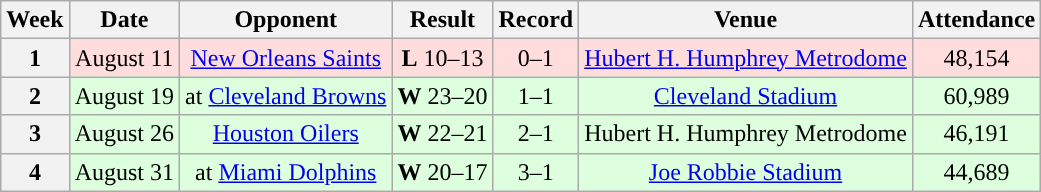<table class="wikitable" style="text-align:center">
<tr>
<th>Week</th>
<th>Date</th>
<th>Opponent</th>
<th>Result</th>
<th>Record</th>
<th>Venue</th>
<th>Attendance</th>
</tr>
<tr style="background:#fdd">
<th>1</th>
<td>August 11</td>
<td><a href='#'>New Orleans Saints</a></td>
<td><strong>L</strong> 10–13</td>
<td>0–1</td>
<td><a href='#'>Hubert H. Humphrey Metrodome</a></td>
<td>48,154</td>
</tr>
<tr style="background:#dfd">
<th>2</th>
<td>August 19</td>
<td>at <a href='#'>Cleveland Browns</a></td>
<td><strong>W</strong> 23–20</td>
<td>1–1</td>
<td><a href='#'>Cleveland Stadium</a></td>
<td>60,989</td>
</tr>
<tr style="background:#dfd">
<th>3</th>
<td>August 26</td>
<td><a href='#'>Houston Oilers</a></td>
<td><strong>W</strong> 22–21</td>
<td>2–1</td>
<td>Hubert H. Humphrey Metrodome</td>
<td>46,191</td>
</tr>
<tr style="background:#dfd">
<th>4</th>
<td>August 31</td>
<td>at <a href='#'>Miami Dolphins</a></td>
<td><strong>W</strong> 20–17</td>
<td>3–1</td>
<td><a href='#'>Joe Robbie Stadium</a></td>
<td>44,689</td>
</tr>
</table>
